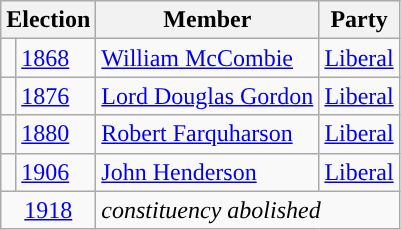<table class="wikitable">
<tr>
<th colspan="2">Election</th>
<th>Member</th>
<th>Party</th>
</tr>
<tr>
<td style="color:inherit;background-color: "></td>
<td><a href='#'>1868</a></td>
<td><a href='#'>William McCombie</a></td>
<td><a href='#'>Liberal</a></td>
</tr>
<tr>
<td style="color:inherit;background-color: "></td>
<td><a href='#'>1876</a></td>
<td><a href='#'>Lord Douglas Gordon</a></td>
<td><a href='#'>Liberal</a></td>
</tr>
<tr>
<td style="color:inherit;background-color: "></td>
<td><a href='#'>1880</a></td>
<td><a href='#'>Robert Farquharson</a></td>
<td><a href='#'>Liberal</a></td>
</tr>
<tr>
<td style="color:inherit;background-color: "></td>
<td><a href='#'>1906</a></td>
<td><a href='#'>John Henderson</a></td>
<td><a href='#'>Liberal</a></td>
</tr>
<tr>
<td colspan="2" align="center"><a href='#'>1918</a></td>
<td colspan="2"><em>constituency abolished</em></td>
</tr>
</table>
